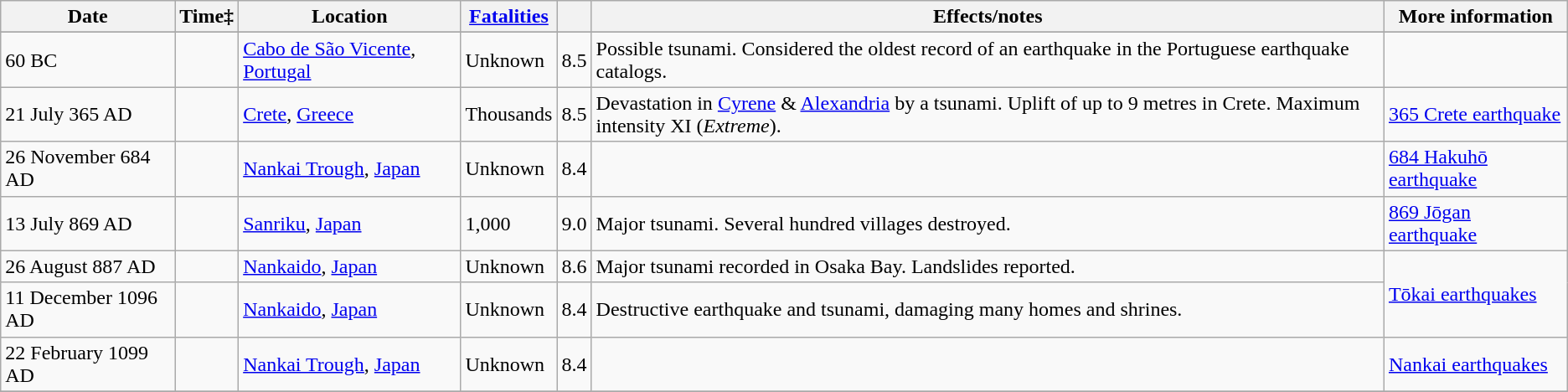<table class="wikitable sortable">
<tr>
<th>Date</th>
<th>Time‡</th>
<th>Location</th>
<th><a href='#'>Fatalities</a></th>
<th></th>
<th>Effects/notes</th>
<th>More information</th>
</tr>
<tr>
</tr>
<tr>
<td>60 BC</td>
<td></td>
<td> <a href='#'>Cabo de São Vicente</a>, <a href='#'>Portugal</a></td>
<td>Unknown</td>
<td>8.5</td>
<td>Possible tsunami. Considered the oldest record of an earthquake in the Portuguese earthquake catalogs.</td>
<td></td>
</tr>
<tr>
<td>21 July 365 AD</td>
<td></td>
<td> <a href='#'>Crete</a>, <a href='#'>Greece</a></td>
<td>Thousands</td>
<td>8.5</td>
<td>Devastation in <a href='#'>Cyrene</a> & <a href='#'>Alexandria</a> by a tsunami. Uplift of up to 9 metres in Crete. Maximum intensity XI (<em>Extreme</em>).</td>
<td><a href='#'>365 Crete earthquake</a></td>
</tr>
<tr>
<td>26 November 684 AD</td>
<td></td>
<td> <a href='#'>Nankai Trough</a>, <a href='#'>Japan</a></td>
<td>Unknown</td>
<td>8.4</td>
<td></td>
<td><a href='#'>684 Hakuhō earthquake</a></td>
</tr>
<tr>
<td>13 July 869 AD</td>
<td></td>
<td> <a href='#'>Sanriku</a>, <a href='#'>Japan</a></td>
<td>1,000</td>
<td>9.0</td>
<td>Major tsunami. Several hundred villages destroyed.</td>
<td><a href='#'>869 Jōgan earthquake</a></td>
</tr>
<tr>
<td>26 August 887 AD</td>
<td></td>
<td> <a href='#'>Nankaido</a>, <a href='#'>Japan</a></td>
<td>Unknown</td>
<td>8.6</td>
<td>Major tsunami recorded in Osaka Bay. Landslides reported.</td>
<td rowspan="2"><a href='#'>Tōkai earthquakes</a></td>
</tr>
<tr>
<td>11 December 1096 AD</td>
<td></td>
<td> <a href='#'>Nankaido</a>, <a href='#'>Japan</a></td>
<td>Unknown</td>
<td>8.4</td>
<td>Destructive earthquake and tsunami, damaging many homes and shrines.</td>
</tr>
<tr>
<td>22 February 1099 AD</td>
<td></td>
<td> <a href='#'>Nankai Trough</a>, <a href='#'>Japan</a></td>
<td>Unknown</td>
<td>8.4</td>
<td></td>
<td><a href='#'>Nankai earthquakes</a></td>
</tr>
<tr>
</tr>
</table>
